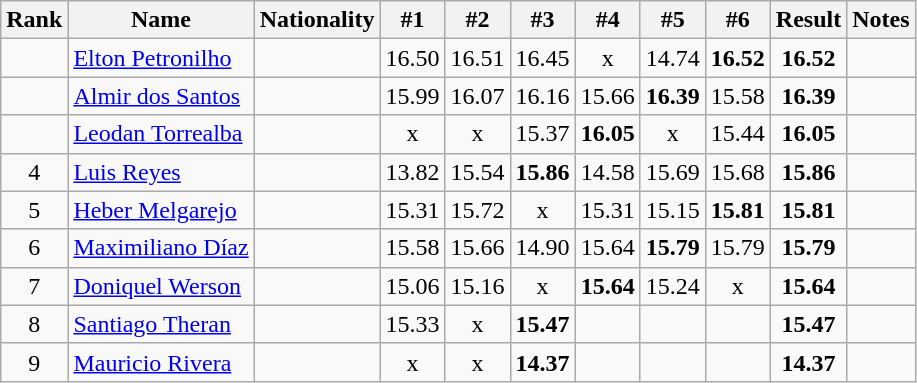<table class="wikitable sortable" style="text-align:center">
<tr>
<th>Rank</th>
<th>Name</th>
<th>Nationality</th>
<th>#1</th>
<th>#2</th>
<th>#3</th>
<th>#4</th>
<th>#5</th>
<th>#6</th>
<th>Result</th>
<th>Notes</th>
</tr>
<tr>
<td></td>
<td align=left><a href='#'>Elton Petronilho</a></td>
<td align=left></td>
<td>16.50</td>
<td>16.51</td>
<td>16.45</td>
<td>x</td>
<td>14.74</td>
<td><strong>16.52</strong></td>
<td><strong>16.52</strong></td>
<td></td>
</tr>
<tr>
<td></td>
<td align=left><a href='#'>Almir dos Santos</a></td>
<td align=left></td>
<td>15.99</td>
<td>16.07</td>
<td>16.16</td>
<td>15.66</td>
<td><strong>16.39</strong></td>
<td>15.58</td>
<td><strong>16.39</strong></td>
<td></td>
</tr>
<tr>
<td></td>
<td align=left><a href='#'>Leodan Torrealba</a></td>
<td align=left></td>
<td>x</td>
<td>x</td>
<td>15.37</td>
<td><strong>16.05</strong></td>
<td>x</td>
<td>15.44</td>
<td><strong>16.05</strong></td>
<td></td>
</tr>
<tr>
<td>4</td>
<td align=left><a href='#'>Luis Reyes</a></td>
<td align=left></td>
<td>13.82</td>
<td>15.54</td>
<td><strong>15.86</strong></td>
<td>14.58</td>
<td>15.69</td>
<td>15.68</td>
<td><strong>15.86</strong></td>
<td></td>
</tr>
<tr>
<td>5</td>
<td align=left><a href='#'>Heber Melgarejo</a></td>
<td align=left></td>
<td>15.31</td>
<td>15.72</td>
<td>x</td>
<td>15.31</td>
<td>15.15</td>
<td><strong>15.81</strong></td>
<td><strong>15.81</strong></td>
<td></td>
</tr>
<tr>
<td>6</td>
<td align=left><a href='#'>Maximiliano Díaz</a></td>
<td align=left></td>
<td>15.58</td>
<td>15.66</td>
<td>14.90</td>
<td>15.64</td>
<td><strong>15.79</strong></td>
<td>15.79</td>
<td><strong>15.79</strong></td>
<td></td>
</tr>
<tr>
<td>7</td>
<td align=left><a href='#'>Doniquel Werson</a></td>
<td align=left></td>
<td>15.06</td>
<td>15.16</td>
<td>x</td>
<td><strong>15.64</strong></td>
<td>15.24</td>
<td>x</td>
<td><strong>15.64</strong></td>
<td></td>
</tr>
<tr>
<td>8</td>
<td align=left><a href='#'>Santiago Theran</a></td>
<td align=left></td>
<td>15.33</td>
<td>x</td>
<td><strong>15.47</strong></td>
<td></td>
<td></td>
<td></td>
<td><strong>15.47</strong></td>
<td></td>
</tr>
<tr>
<td>9</td>
<td align=left><a href='#'>Mauricio Rivera</a></td>
<td align=left></td>
<td>x</td>
<td>x</td>
<td><strong>14.37</strong></td>
<td></td>
<td></td>
<td></td>
<td><strong>14.37</strong></td>
<td></td>
</tr>
</table>
